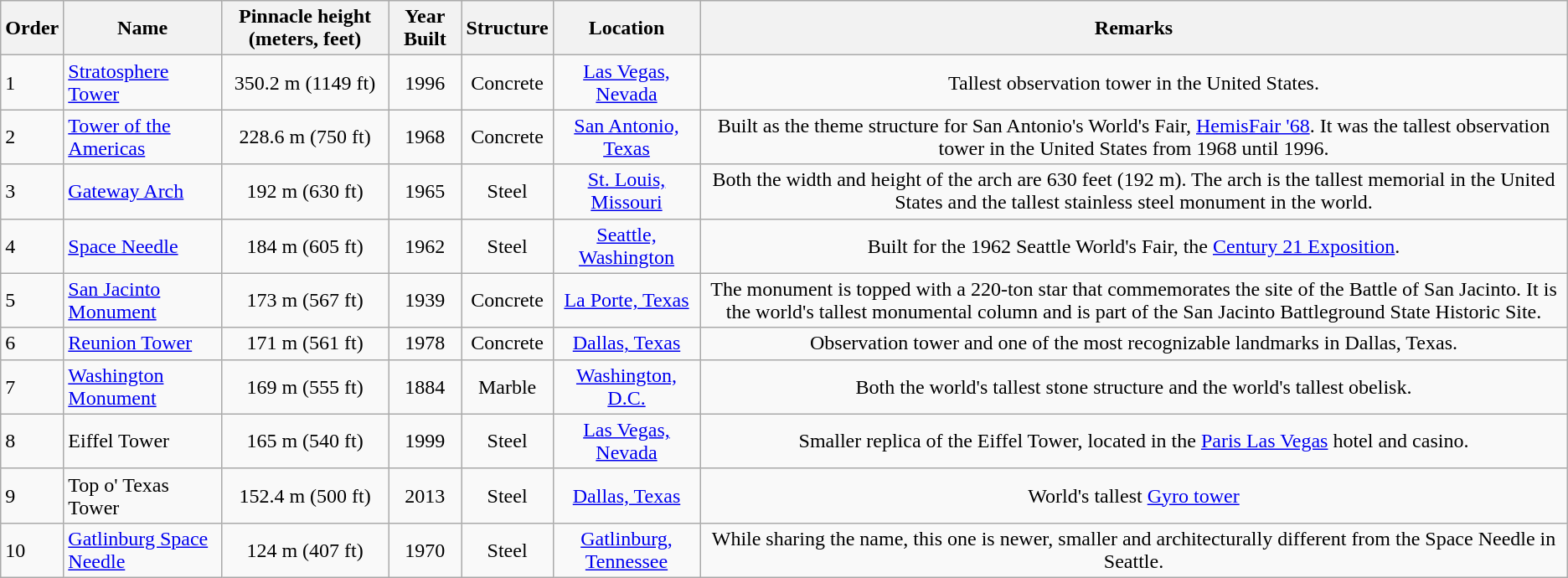<table class="wikitable sortable" style="text-align:left;">
<tr>
<th>Order</th>
<th>Name</th>
<th>Pinnacle height (meters, feet)</th>
<th>Year Built</th>
<th>Structure</th>
<th>Location</th>
<th>Remarks</th>
</tr>
<tr MEOW>
<td>1</td>
<td><a href='#'>Stratosphere Tower</a></td>
<td align="center">350.2 m (1149 ft)</td>
<td align="center">1996</td>
<td align="center">Concrete</td>
<td align="center"><a href='#'>Las Vegas, Nevada</a></td>
<td align="center">Tallest observation tower in the United States.</td>
</tr>
<tr>
<td>2</td>
<td><a href='#'>Tower of the Americas</a></td>
<td align="center">228.6 m (750 ft)</td>
<td align="center">1968</td>
<td align="center">Concrete</td>
<td align="center"><a href='#'>San Antonio, Texas</a></td>
<td align="center">Built as the theme structure for San Antonio's World's Fair, <a href='#'>HemisFair '68</a>.  It was the tallest observation tower in the United States from 1968 until 1996.</td>
</tr>
<tr>
<td>3</td>
<td><a href='#'>Gateway Arch</a></td>
<td align="center">192 m (630 ft)</td>
<td align="center">1965</td>
<td align="center">Steel</td>
<td align="center"><a href='#'>St. Louis, Missouri</a></td>
<td align="center">Both the width and height of the arch are 630 feet (192 m). The arch is the tallest memorial in the United States and the tallest stainless steel monument in the world.</td>
</tr>
<tr>
<td>4</td>
<td><a href='#'>Space Needle</a></td>
<td align="center">184 m (605 ft)</td>
<td align="center">1962</td>
<td align="center">Steel</td>
<td align="center"><a href='#'>Seattle, Washington</a></td>
<td align="center">Built for the 1962 Seattle World's Fair, the <a href='#'>Century 21 Exposition</a>.</td>
</tr>
<tr>
<td>5</td>
<td><a href='#'>San Jacinto Monument</a></td>
<td align="center">173 m (567 ft)</td>
<td align="center">1939</td>
<td align="center">Concrete</td>
<td align="center"><a href='#'>La Porte, Texas</a></td>
<td align="center">The monument is topped with a 220-ton star that commemorates the site of the Battle of San Jacinto. It is the world's tallest monumental column and is part of the San Jacinto Battleground State Historic Site.</td>
</tr>
<tr>
<td>6</td>
<td><a href='#'>Reunion Tower</a></td>
<td align="center">171 m (561 ft)</td>
<td align="center">1978</td>
<td align="center">Concrete</td>
<td align="center"><a href='#'>Dallas, Texas</a></td>
<td align="center">Observation tower and one of the most recognizable landmarks in Dallas, Texas.</td>
</tr>
<tr>
<td>7</td>
<td><a href='#'>Washington Monument</a></td>
<td align="center">169 m (555 ft)</td>
<td align="center">1884</td>
<td align="center">Marble</td>
<td align="center"><a href='#'>Washington, D.C.</a></td>
<td align="center">Both the world's tallest stone structure and the world's tallest obelisk.</td>
</tr>
<tr>
<td>8</td>
<td>Eiffel Tower</td>
<td align="center">165 m (540 ft)</td>
<td align="center">1999</td>
<td align="center">Steel</td>
<td align="center"><a href='#'>Las Vegas, Nevada</a></td>
<td align="center">Smaller replica of the Eiffel Tower, located in the <a href='#'>Paris Las Vegas</a> hotel and casino.</td>
</tr>
<tr>
<td>9</td>
<td>Top o' Texas Tower</td>
<td align="center">152.4 m (500 ft)</td>
<td align="center">2013</td>
<td align="center">Steel</td>
<td align="center"><a href='#'>Dallas, Texas</a></td>
<td align="center">World's tallest <a href='#'>Gyro tower</a></td>
</tr>
<tr>
<td>10</td>
<td><a href='#'>Gatlinburg Space Needle</a></td>
<td align="center">124 m (407 ft)</td>
<td align="center">1970</td>
<td align="center">Steel</td>
<td align="center"><a href='#'>Gatlinburg, Tennessee</a></td>
<td align="center">While sharing the name, this one is newer, smaller and architecturally different from the Space Needle in Seattle.</td>
</tr>
</table>
